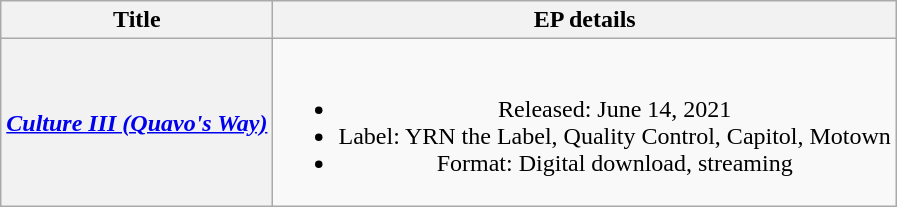<table class="wikitable plainrowheaders" style="text-align:center;">
<tr>
<th>Title</th>
<th>EP details</th>
</tr>
<tr>
<th scope="row"><em><a href='#'>Culture III (Quavo's Way)</a></em></th>
<td><br><ul><li>Released: June 14, 2021</li><li>Label: YRN the Label, Quality Control, Capitol, Motown</li><li>Format: Digital download, streaming</li></ul></td>
</tr>
</table>
